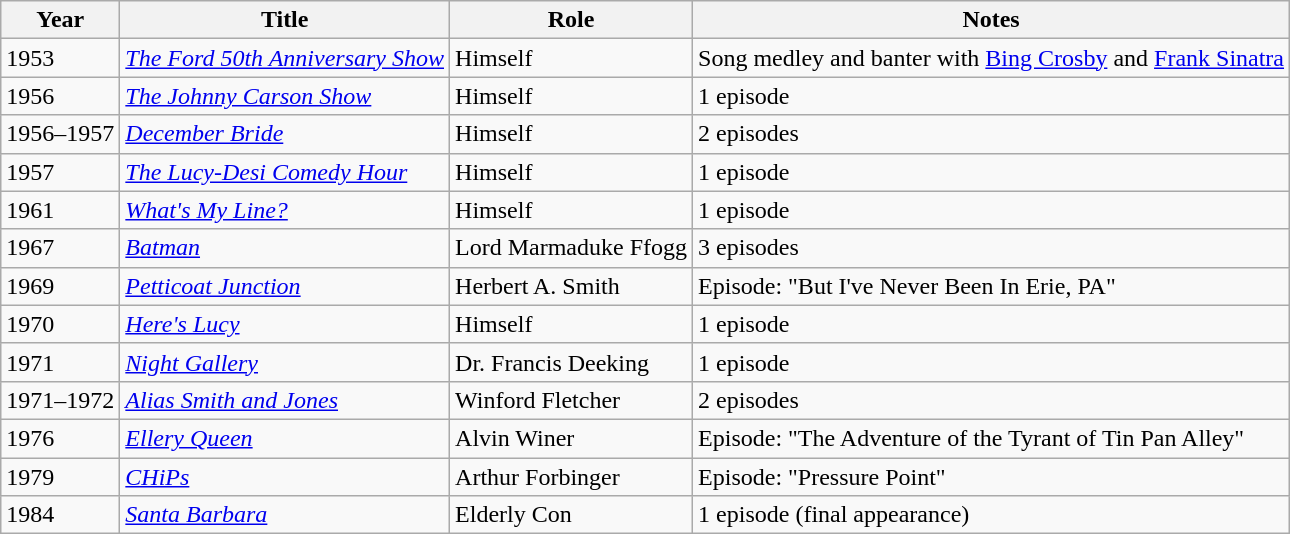<table class="wikitable sortable">
<tr>
<th>Year</th>
<th>Title</th>
<th>Role</th>
<th class="unsortable">Notes</th>
</tr>
<tr>
<td>1953</td>
<td><em><a href='#'>The Ford 50th Anniversary Show</a></em></td>
<td>Himself</td>
<td>Song medley and banter with <a href='#'>Bing Crosby</a> and <a href='#'>Frank Sinatra</a></td>
</tr>
<tr>
<td>1956</td>
<td><em><a href='#'>The Johnny Carson Show</a></em></td>
<td>Himself</td>
<td>1 episode</td>
</tr>
<tr>
<td>1956–1957</td>
<td><em><a href='#'>December Bride</a></em></td>
<td>Himself</td>
<td>2 episodes</td>
</tr>
<tr>
<td>1957</td>
<td><em><a href='#'>The Lucy-Desi Comedy Hour</a></em></td>
<td>Himself</td>
<td>1 episode</td>
</tr>
<tr>
<td>1961</td>
<td><em><a href='#'>What's My Line?</a></em></td>
<td>Himself</td>
<td>1 episode</td>
</tr>
<tr>
<td>1967</td>
<td><em><a href='#'>Batman</a></em></td>
<td>Lord Marmaduke Ffogg</td>
<td>3 episodes</td>
</tr>
<tr>
<td>1969</td>
<td><em><a href='#'>Petticoat Junction</a></em></td>
<td>Herbert A. Smith</td>
<td>Episode: "But I've Never Been In Erie, PA"</td>
</tr>
<tr>
<td>1970</td>
<td><em><a href='#'>Here's Lucy</a></em></td>
<td>Himself</td>
<td>1 episode</td>
</tr>
<tr>
<td>1971</td>
<td><em><a href='#'>Night Gallery</a></em></td>
<td>Dr. Francis Deeking</td>
<td>1 episode</td>
</tr>
<tr>
<td>1971–1972</td>
<td><em><a href='#'>Alias Smith and Jones</a></em></td>
<td>Winford Fletcher</td>
<td>2 episodes</td>
</tr>
<tr>
<td>1976</td>
<td><em><a href='#'>Ellery Queen</a></em></td>
<td>Alvin Winer</td>
<td>Episode: "The Adventure of the Tyrant of Tin Pan Alley"</td>
</tr>
<tr>
<td>1979</td>
<td><em><a href='#'>CHiPs</a></em></td>
<td>Arthur Forbinger</td>
<td>Episode: "Pressure Point"</td>
</tr>
<tr>
<td>1984</td>
<td><em><a href='#'>Santa Barbara</a></em></td>
<td>Elderly Con</td>
<td>1 episode (final appearance)</td>
</tr>
</table>
